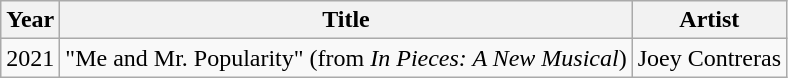<table class="wikitable sortable">
<tr>
<th scope="col">Year</th>
<th scope="col">Title</th>
<th scope="col">Artist</th>
</tr>
<tr>
<td align="center">2021</td>
<td scope="col">"Me and Mr. Popularity" (from <em>In Pieces: A New Musical</em>)</td>
<td>Joey Contreras</td>
</tr>
</table>
